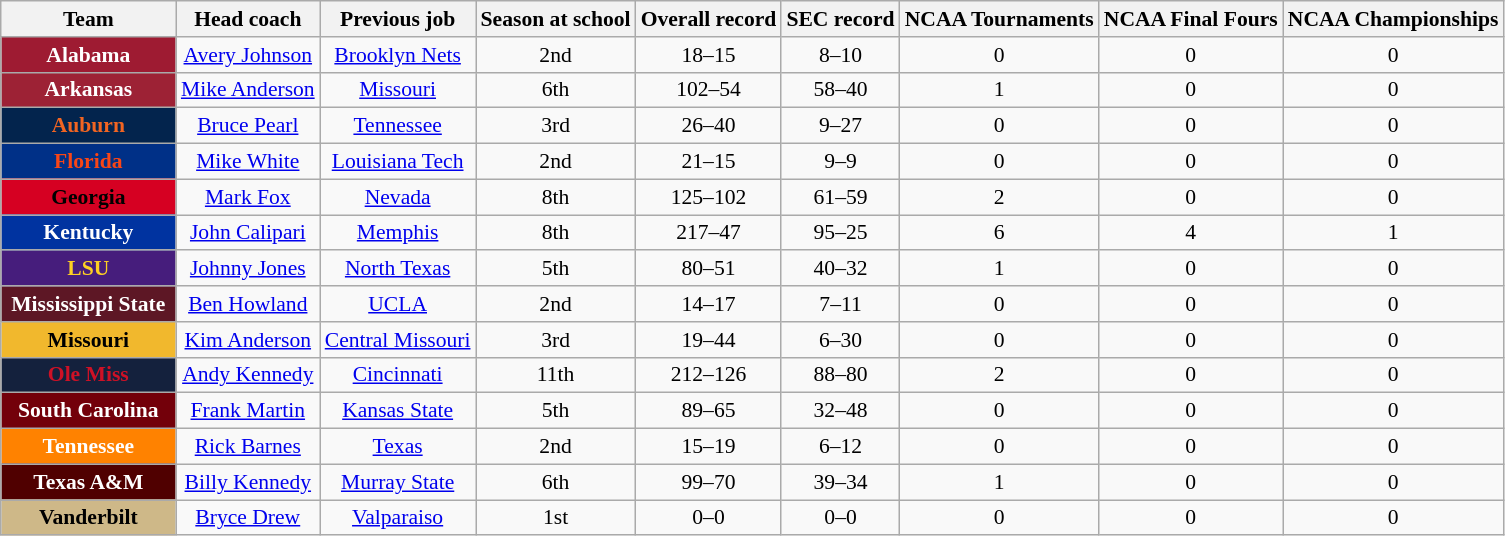<table class="wikitable sortable" style="text-align: center;font-size:90%;">
<tr>
<th width="110">Team</th>
<th>Head coach</th>
<th>Previous job</th>
<th>Season at school</th>
<th>Overall record</th>
<th>SEC record</th>
<th>NCAA Tournaments</th>
<th>NCAA Final Fours</th>
<th>NCAA Championships</th>
</tr>
<tr>
<th style="background:#9E1B32; color:#FFFFFF;">Alabama</th>
<td><a href='#'>Avery Johnson</a></td>
<td><a href='#'>Brooklyn Nets</a></td>
<td>2nd</td>
<td>18–15</td>
<td>8–10</td>
<td>0</td>
<td>0</td>
<td>0</td>
</tr>
<tr>
<th style="background:#9D2235; color:#FFFFFF;">Arkansas</th>
<td><a href='#'>Mike Anderson</a></td>
<td><a href='#'>Missouri</a></td>
<td>6th</td>
<td>102–54</td>
<td>58–40</td>
<td>1</td>
<td>0</td>
<td>0</td>
</tr>
<tr>
<th style="background:#03244D; color:#F26522;">Auburn</th>
<td><a href='#'>Bruce Pearl</a></td>
<td><a href='#'>Tennessee</a></td>
<td>3rd</td>
<td>26–40</td>
<td>9–27</td>
<td>0</td>
<td>0</td>
<td>0</td>
</tr>
<tr>
<th style="background:#003087; color:#FA4616;">Florida</th>
<td><a href='#'>Mike White</a></td>
<td><a href='#'>Louisiana Tech</a></td>
<td>2nd</td>
<td>21–15</td>
<td>9–9</td>
<td>0</td>
<td>0</td>
<td>0</td>
</tr>
<tr>
<th style="background:#D60022; color:#000000;">Georgia</th>
<td><a href='#'>Mark Fox</a></td>
<td><a href='#'>Nevada</a></td>
<td>8th</td>
<td>125–102</td>
<td>61–59</td>
<td>2</td>
<td>0</td>
<td>0</td>
</tr>
<tr>
<th style="background:#0033A0; color:#FFFFFF;">Kentucky</th>
<td><a href='#'>John Calipari</a></td>
<td><a href='#'>Memphis</a></td>
<td>8th</td>
<td>217–47</td>
<td>95–25</td>
<td>6</td>
<td>4</td>
<td>1</td>
</tr>
<tr>
<th style="background:#461D7C; color:#FDD023;">LSU</th>
<td><a href='#'>Johnny Jones</a></td>
<td><a href='#'>North Texas</a></td>
<td>5th</td>
<td>80–51</td>
<td>40–32</td>
<td>1</td>
<td>0</td>
<td>0</td>
</tr>
<tr>
<th style="background:#5D1725; color:#FFFFFF;">Mississippi State</th>
<td><a href='#'>Ben Howland</a></td>
<td><a href='#'>UCLA</a></td>
<td>2nd</td>
<td>14–17</td>
<td>7–11</td>
<td>0</td>
<td>0</td>
<td>0</td>
</tr>
<tr>
<th style="background:#F1B82D; color:#000000;">Missouri</th>
<td><a href='#'>Kim Anderson</a></td>
<td><a href='#'>Central Missouri</a></td>
<td>3rd</td>
<td>19–44</td>
<td>6–30</td>
<td>0</td>
<td>0</td>
<td>0</td>
</tr>
<tr>
<th style="background:#14213D; color:#CE1126;">Ole Miss</th>
<td><a href='#'>Andy Kennedy</a></td>
<td><a href='#'>Cincinnati</a></td>
<td>11th</td>
<td>212–126</td>
<td>88–80</td>
<td>2</td>
<td>0</td>
<td>0</td>
</tr>
<tr>
<th style="background:#73000A; color:#FFFFFF;">South Carolina</th>
<td><a href='#'>Frank Martin</a></td>
<td><a href='#'>Kansas State</a></td>
<td>5th</td>
<td>89–65</td>
<td>32–48</td>
<td>0</td>
<td>0</td>
<td>0</td>
</tr>
<tr>
<th style="background:#FF8200; color:#FFFFFF;">Tennessee</th>
<td><a href='#'>Rick Barnes</a></td>
<td><a href='#'>Texas</a></td>
<td>2nd</td>
<td>15–19</td>
<td>6–12</td>
<td>0</td>
<td>0</td>
<td>0</td>
</tr>
<tr>
<th style="background:#500000; color:#FFFFFF;">Texas A&M</th>
<td><a href='#'>Billy Kennedy</a></td>
<td><a href='#'>Murray State</a></td>
<td>6th</td>
<td>99–70</td>
<td>39–34</td>
<td>1</td>
<td>0</td>
<td>0</td>
</tr>
<tr>
<th style="background:#CEB888; color:#000000;">Vanderbilt</th>
<td><a href='#'>Bryce Drew</a></td>
<td><a href='#'>Valparaiso</a></td>
<td>1st</td>
<td>0–0</td>
<td>0–0</td>
<td>0</td>
<td>0</td>
<td>0</td>
</tr>
</table>
